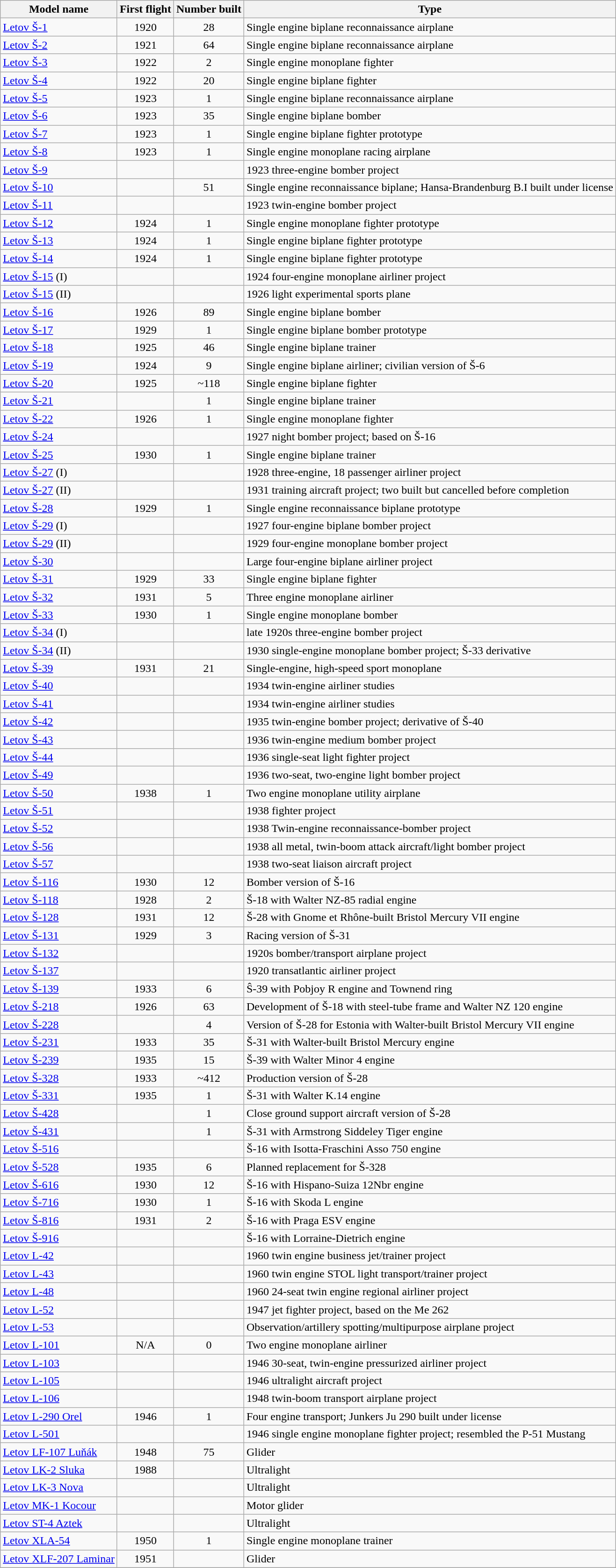<table class="wikitable sortable">
<tr>
<th>Model name</th>
<th>First flight</th>
<th>Number built</th>
<th>Type</th>
</tr>
<tr>
<td align=left><a href='#'>Letov Š-1</a></td>
<td align=center>1920</td>
<td align=center>28</td>
<td align=left>Single engine biplane reconnaissance airplane</td>
</tr>
<tr>
<td align=left><a href='#'>Letov Š-2</a></td>
<td align=center>1921</td>
<td align=center>64</td>
<td align=left>Single engine biplane reconnaissance airplane</td>
</tr>
<tr>
<td align=left><a href='#'>Letov Š-3</a></td>
<td align=center>1922</td>
<td align=center>2</td>
<td align=left>Single engine monoplane fighter</td>
</tr>
<tr>
<td align=left><a href='#'>Letov Š-4</a></td>
<td align=center>1922</td>
<td align=center>20</td>
<td align=left>Single engine biplane fighter</td>
</tr>
<tr>
<td align=left><a href='#'>Letov Š-5</a></td>
<td align=center>1923</td>
<td align=center>1</td>
<td align=left>Single engine biplane reconnaissance airplane</td>
</tr>
<tr>
<td align=left><a href='#'>Letov Š-6</a></td>
<td align=center>1923</td>
<td align=center>35</td>
<td align=left>Single engine biplane bomber</td>
</tr>
<tr>
<td align=left><a href='#'>Letov Š-7</a></td>
<td align=center>1923</td>
<td align=center>1</td>
<td align=left>Single engine biplane fighter prototype</td>
</tr>
<tr>
<td align=left><a href='#'>Letov Š-8</a></td>
<td align=center>1923</td>
<td align=center>1</td>
<td align=left>Single engine monoplane racing airplane</td>
</tr>
<tr>
<td align=left><a href='#'>Letov Š-9</a></td>
<td align=center></td>
<td align=center></td>
<td align=left>1923 three-engine bomber project</td>
</tr>
<tr>
<td align=left><a href='#'>Letov Š-10</a></td>
<td align=center></td>
<td align=center>51</td>
<td align=left>Single engine reconnaissance biplane; Hansa-Brandenburg B.I built under license</td>
</tr>
<tr>
<td align=left><a href='#'>Letov Š-11</a></td>
<td align=center></td>
<td align=center></td>
<td align=left>1923 twin-engine bomber project</td>
</tr>
<tr>
<td align=left><a href='#'>Letov Š-12</a></td>
<td align=center>1924</td>
<td align=center>1</td>
<td align=left>Single engine monoplane fighter prototype</td>
</tr>
<tr>
<td align=left><a href='#'>Letov Š-13</a></td>
<td align=center>1924</td>
<td align=center>1</td>
<td align=left>Single engine biplane fighter prototype</td>
</tr>
<tr>
<td align=left><a href='#'>Letov Š-14</a></td>
<td align=center>1924</td>
<td align=center>1</td>
<td align=left>Single engine biplane fighter prototype</td>
</tr>
<tr>
<td align=left><a href='#'>Letov Š-15</a> (I)</td>
<td align=center></td>
<td align=center></td>
<td align=left>1924 four-engine monoplane airliner project</td>
</tr>
<tr>
<td align=left><a href='#'>Letov Š-15</a> (II)</td>
<td align=center></td>
<td align=center></td>
<td align=left>1926 light experimental sports plane</td>
</tr>
<tr>
<td align=left><a href='#'>Letov Š-16</a></td>
<td align=center>1926</td>
<td align=center>89</td>
<td align=left>Single engine biplane bomber</td>
</tr>
<tr>
<td align=left><a href='#'>Letov Š-17</a></td>
<td align=center>1929</td>
<td align=center>1</td>
<td align=left>Single engine biplane bomber prototype</td>
</tr>
<tr>
<td align=left><a href='#'>Letov Š-18</a></td>
<td align=center>1925</td>
<td align=center>46</td>
<td align=left>Single engine biplane trainer</td>
</tr>
<tr>
<td align=left><a href='#'>Letov Š-19</a></td>
<td align=center>1924</td>
<td align=center>9</td>
<td align=left>Single engine biplane airliner; civilian version of Š-6</td>
</tr>
<tr>
<td align=left><a href='#'>Letov Š-20</a></td>
<td align=center>1925</td>
<td align=center>~118</td>
<td align=left>Single engine biplane fighter</td>
</tr>
<tr>
<td align=left><a href='#'>Letov Š-21</a></td>
<td align=center></td>
<td align=center>1</td>
<td align=left>Single engine biplane trainer</td>
</tr>
<tr>
<td align=left><a href='#'>Letov Š-22</a></td>
<td align=center>1926</td>
<td align=center>1</td>
<td align=left>Single engine monoplane fighter</td>
</tr>
<tr>
<td align=left><a href='#'>Letov Š-24</a></td>
<td align=center></td>
<td align=center></td>
<td align=left>1927 night bomber project; based on Š-16</td>
</tr>
<tr>
<td align=left><a href='#'>Letov Š-25</a></td>
<td align=center>1930</td>
<td align=center>1</td>
<td align=left>Single engine biplane trainer</td>
</tr>
<tr>
<td align=left><a href='#'>Letov Š-27</a> (I)</td>
<td align=center></td>
<td align=center></td>
<td align=left>1928 three-engine, 18 passenger airliner project</td>
</tr>
<tr>
<td align=left><a href='#'>Letov Š-27</a> (II)</td>
<td align=center></td>
<td align=center></td>
<td align=left>1931 training aircraft project; two built but cancelled before completion</td>
</tr>
<tr>
<td align=left><a href='#'>Letov Š-28</a></td>
<td align=center>1929</td>
<td align=center>1</td>
<td align=left>Single engine reconnaissance biplane prototype</td>
</tr>
<tr>
<td align=left><a href='#'>Letov Š-29</a> (I)</td>
<td align=center></td>
<td align=center></td>
<td align=left>1927 four-engine biplane bomber project</td>
</tr>
<tr>
<td align=left><a href='#'>Letov Š-29</a> (II)</td>
<td align=center></td>
<td align=center></td>
<td align=left>1929 four-engine monoplane bomber project</td>
</tr>
<tr>
<td align=left><a href='#'>Letov Š-30</a></td>
<td align=center></td>
<td align=center></td>
<td align=left>Large four-engine biplane airliner project</td>
</tr>
<tr>
<td align=left><a href='#'>Letov Š-31</a></td>
<td align=center>1929</td>
<td align=center>33</td>
<td align=left>Single engine biplane fighter</td>
</tr>
<tr>
<td align=left><a href='#'>Letov Š-32</a></td>
<td align=center>1931</td>
<td align=center>5</td>
<td align=left>Three engine monoplane airliner</td>
</tr>
<tr>
<td align=left><a href='#'>Letov Š-33</a></td>
<td align=center>1930</td>
<td align=center>1</td>
<td align=left>Single engine monoplane bomber</td>
</tr>
<tr>
<td align=left><a href='#'>Letov Š-34</a> (I)</td>
<td align=center></td>
<td align=center></td>
<td align=left>late 1920s three-engine bomber project</td>
</tr>
<tr>
<td align=left><a href='#'>Letov Š-34</a> (II)</td>
<td align=center></td>
<td align=center></td>
<td align=left>1930 single-engine monoplane bomber project; Š-33 derivative</td>
</tr>
<tr>
<td align=left><a href='#'>Letov Š-39</a></td>
<td align=center>1931</td>
<td align=center>21</td>
<td align=left>Single-engine, high-speed sport monoplane</td>
</tr>
<tr>
<td align=left><a href='#'>Letov Š-40</a></td>
<td align=center></td>
<td align=center></td>
<td align=left>1934 twin-engine airliner studies</td>
</tr>
<tr>
<td align=left><a href='#'>Letov Š-41</a></td>
<td align=center></td>
<td align=center></td>
<td align=left>1934 twin-engine airliner studies</td>
</tr>
<tr>
<td align=left><a href='#'>Letov Š-42</a></td>
<td align=center></td>
<td align=center></td>
<td align=left>1935 twin-engine bomber project; derivative of Š-40</td>
</tr>
<tr>
<td align=left><a href='#'>Letov Š-43</a></td>
<td align=center></td>
<td align=center></td>
<td align=left>1936 twin-engine medium bomber project</td>
</tr>
<tr>
<td align=left><a href='#'>Letov Š-44</a></td>
<td align=center></td>
<td align=center></td>
<td align=left>1936 single-seat light fighter project</td>
</tr>
<tr>
<td align=left><a href='#'>Letov Š-49</a></td>
<td align=center></td>
<td align=center></td>
<td align=left>1936 two-seat, two-engine light bomber project</td>
</tr>
<tr>
<td align=left><a href='#'>Letov Š-50</a></td>
<td align=center>1938</td>
<td align=center>1</td>
<td align=left>Two engine monoplane utility airplane</td>
</tr>
<tr>
<td align=left><a href='#'>Letov Š-51</a></td>
<td align=center></td>
<td align=center></td>
<td align=left>1938 fighter project</td>
</tr>
<tr>
<td align=left><a href='#'>Letov Š-52</a></td>
<td align=center></td>
<td align=center></td>
<td align=left>1938 Twin-engine reconnaissance-bomber project</td>
</tr>
<tr>
<td align=left><a href='#'>Letov Š-56</a></td>
<td align=center></td>
<td align=center></td>
<td align=left>1938 all metal, twin-boom attack aircraft/light bomber project</td>
</tr>
<tr>
<td align=left><a href='#'>Letov Š-57</a></td>
<td align=center></td>
<td align=center></td>
<td align=left>1938 two-seat liaison aircraft project</td>
</tr>
<tr>
<td align=left><a href='#'>Letov Š-116</a></td>
<td align=center>1930</td>
<td align=center>12</td>
<td align=left>Bomber version of Š-16</td>
</tr>
<tr>
<td align=left><a href='#'>Letov Š-118</a></td>
<td align=center>1928</td>
<td align=center>2</td>
<td align=left>Š-18 with Walter NZ-85 radial engine</td>
</tr>
<tr>
<td align=left><a href='#'>Letov Š-128</a></td>
<td align=center>1931</td>
<td align=center>12</td>
<td align=left>Š-28 with Gnome et Rhône-built Bristol Mercury VII engine</td>
</tr>
<tr>
<td align=left><a href='#'>Letov Š-131</a></td>
<td align=center>1929</td>
<td align=center>3</td>
<td align=left>Racing version of Š-31</td>
</tr>
<tr>
<td align=left><a href='#'>Letov Š-132</a></td>
<td align=center></td>
<td align=center></td>
<td align=left>1920s bomber/transport airplane project</td>
</tr>
<tr>
<td align=left><a href='#'>Letov Š-137</a></td>
<td align=center></td>
<td align=center></td>
<td align=left>1920 transatlantic airliner project</td>
</tr>
<tr>
<td align=left><a href='#'>Letov Š-139</a></td>
<td align=center>1933</td>
<td align=center>6</td>
<td align=left>Ŝ-39 with Pobjoy R engine and Townend ring</td>
</tr>
<tr>
<td align=left><a href='#'>Letov Š-218</a></td>
<td align=center>1926</td>
<td align=center>63</td>
<td align=left>Development of Š-18 with steel-tube frame and Walter NZ 120 engine</td>
</tr>
<tr>
<td align=left><a href='#'>Letov Š-228</a></td>
<td align=center></td>
<td align=center>4</td>
<td align=left>Version of Š-28 for Estonia with Walter-built Bristol Mercury VII engine</td>
</tr>
<tr>
<td align=left><a href='#'>Letov Š-231</a></td>
<td align=center>1933</td>
<td align=center>35</td>
<td align=left>Š-31 with Walter-built Bristol Mercury engine</td>
</tr>
<tr>
<td align=left><a href='#'>Letov Š-239</a></td>
<td align=center>1935</td>
<td align=center>15</td>
<td align=left>Š-39 with Walter Minor 4 engine</td>
</tr>
<tr>
<td align=left><a href='#'>Letov Š-328</a></td>
<td align=center>1933</td>
<td align=center>~412</td>
<td align=left>Production version of Š-28</td>
</tr>
<tr>
<td align=left><a href='#'>Letov Š-331</a></td>
<td align=center>1935</td>
<td align=center>1</td>
<td align=left>Š-31 with Walter K.14 engine</td>
</tr>
<tr>
<td align=left><a href='#'>Letov Š-428</a></td>
<td align=center></td>
<td align=center>1</td>
<td align=left>Close ground support aircraft version of Š-28</td>
</tr>
<tr>
<td align=left><a href='#'>Letov Š-431</a></td>
<td align=center></td>
<td align=center>1</td>
<td align=left>Š-31 with Armstrong Siddeley Tiger engine</td>
</tr>
<tr>
<td align=left><a href='#'>Letov Š-516</a></td>
<td align=center></td>
<td align=center></td>
<td align=left>Š-16 with Isotta-Fraschini Asso 750 engine</td>
</tr>
<tr>
<td align=left><a href='#'>Letov Š-528</a></td>
<td align=center>1935</td>
<td align=center>6</td>
<td align=left>Planned replacement for Š-328</td>
</tr>
<tr>
<td align=left><a href='#'>Letov Š-616</a></td>
<td align=center>1930</td>
<td align=center>12</td>
<td align=left>Š-16 with Hispano-Suiza 12Nbr engine</td>
</tr>
<tr>
<td align=left><a href='#'>Letov Š-716</a></td>
<td align=center>1930</td>
<td align=center>1</td>
<td align=left>Š-16 with Skoda L engine</td>
</tr>
<tr>
<td align=left><a href='#'>Letov Š-816</a></td>
<td align=center>1931</td>
<td align=center>2</td>
<td align=left>Š-16 with Praga ESV engine</td>
</tr>
<tr>
<td align=left><a href='#'>Letov Š-916</a></td>
<td align=center></td>
<td align=center></td>
<td align=left>Š-16 with Lorraine-Dietrich engine</td>
</tr>
<tr>
<td align=left><a href='#'>Letov L-42</a></td>
<td align=center></td>
<td align=center></td>
<td align=left>1960 twin engine business jet/trainer project</td>
</tr>
<tr>
<td align=left><a href='#'>Letov L-43</a></td>
<td align=center></td>
<td align=center></td>
<td align=left>1960 twin engine STOL light transport/trainer project</td>
</tr>
<tr>
<td align=left><a href='#'>Letov L-48</a></td>
<td align=center></td>
<td align=center></td>
<td align=left>1960 24-seat twin engine regional airliner project</td>
</tr>
<tr>
<td align=left><a href='#'>Letov L-52</a></td>
<td align=center></td>
<td align=center></td>
<td align=left>1947 jet fighter project, based on the Me 262</td>
</tr>
<tr>
<td align=left><a href='#'>Letov L-53</a></td>
<td align=center></td>
<td align=center></td>
<td align=left>Observation/artillery spotting/multipurpose airplane project</td>
</tr>
<tr>
<td align=left><a href='#'>Letov L-101</a></td>
<td align=center>N/A</td>
<td align=center>0</td>
<td align=left>Two engine monoplane airliner</td>
</tr>
<tr>
<td align=left><a href='#'>Letov L-103</a></td>
<td align=center></td>
<td align=center></td>
<td align=left>1946 30-seat, twin-engine pressurized airliner project</td>
</tr>
<tr>
<td align=left><a href='#'>Letov L-105</a></td>
<td align=center></td>
<td align=center></td>
<td align=left>1946 ultralight aircraft project</td>
</tr>
<tr>
<td align=left><a href='#'>Letov L-106</a></td>
<td align=center></td>
<td align=center></td>
<td align=left>1948 twin-boom transport airplane project</td>
</tr>
<tr>
<td align=left><a href='#'>Letov L-290 Orel</a></td>
<td align=center>1946</td>
<td align=center>1</td>
<td align=left>Four engine transport; Junkers Ju 290 built under license</td>
</tr>
<tr>
<td align=left><a href='#'>Letov L-501</a></td>
<td align=center></td>
<td align=center></td>
<td align=left>1946 single engine monoplane fighter project; resembled the P-51 Mustang</td>
</tr>
<tr>
<td align=left><a href='#'>Letov LF-107 Luňák</a></td>
<td align=center>1948</td>
<td align=center>75</td>
<td align=left>Glider</td>
</tr>
<tr>
<td align=left><a href='#'>Letov LK-2 Sluka</a></td>
<td align=center>1988</td>
<td align=center></td>
<td align=left>Ultralight</td>
</tr>
<tr>
<td align=left><a href='#'>Letov LK-3 Nova</a></td>
<td align=center></td>
<td align=center></td>
<td align=left>Ultralight</td>
</tr>
<tr>
<td align=left><a href='#'>Letov MK-1 Kocour</a></td>
<td align=center></td>
<td align=center></td>
<td align=left>Motor glider</td>
</tr>
<tr>
<td align=left><a href='#'>Letov ST-4 Aztek</a></td>
<td align=center></td>
<td align=center></td>
<td align=left>Ultralight</td>
</tr>
<tr>
<td align=left><a href='#'>Letov XLA-54</a></td>
<td align=center>1950</td>
<td align=center>1</td>
<td align=left>Single engine monoplane trainer</td>
</tr>
<tr>
<td align=left><a href='#'>Letov XLF-207 Laminar</a></td>
<td align=center>1951</td>
<td align=center></td>
<td align=left>Glider</td>
</tr>
<tr>
</tr>
</table>
